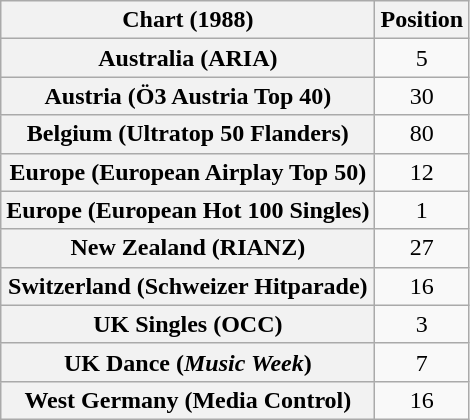<table class="wikitable sortable plainrowheaders" style="text-align:center">
<tr>
<th scope="col">Chart (1988)</th>
<th scope="col">Position</th>
</tr>
<tr>
<th scope="row">Australia (ARIA)</th>
<td>5</td>
</tr>
<tr>
<th scope="row">Austria (Ö3 Austria Top 40)</th>
<td>30</td>
</tr>
<tr>
<th scope="row">Belgium (Ultratop 50 Flanders)</th>
<td>80</td>
</tr>
<tr>
<th scope="row">Europe (European Airplay Top 50)</th>
<td>12</td>
</tr>
<tr>
<th scope="row">Europe (European Hot 100 Singles)</th>
<td>1</td>
</tr>
<tr>
<th scope="row">New Zealand (RIANZ)</th>
<td>27</td>
</tr>
<tr>
<th scope="row">Switzerland (Schweizer Hitparade)</th>
<td>16</td>
</tr>
<tr>
<th scope="row">UK Singles (OCC)</th>
<td>3</td>
</tr>
<tr>
<th scope="row">UK Dance (<em>Music Week</em>)</th>
<td align="center">7</td>
</tr>
<tr>
<th scope="row">West Germany (Media Control)</th>
<td>16</td>
</tr>
</table>
